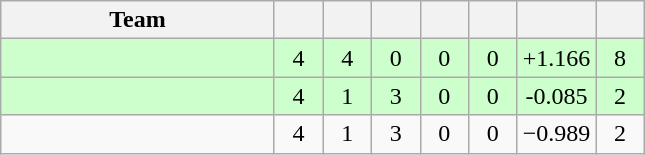<table class="wikitable" style="text-align:center">
<tr>
<th style="width:175px;">Team</th>
<th style="width:25px;"></th>
<th style="width:25px;"></th>
<th style="width:25px;"></th>
<th style="width:25px;"></th>
<th style="width:25px;"></th>
<th style="width:45px;"></th>
<th style="width:25px;"></th>
</tr>
<tr style="background:#cfc;">
<td align="left"></td>
<td>4</td>
<td>4</td>
<td>0</td>
<td>0</td>
<td>0</td>
<td>+1.166</td>
<td>8</td>
</tr>
<tr style="background:#cfc;">
<td align="left"></td>
<td>4</td>
<td>1</td>
<td>3</td>
<td>0</td>
<td>0</td>
<td>-0.085</td>
<td>2</td>
</tr>
<tr>
<td align="left"></td>
<td>4</td>
<td>1</td>
<td>3</td>
<td>0</td>
<td>0</td>
<td>−0.989</td>
<td>2</td>
</tr>
</table>
